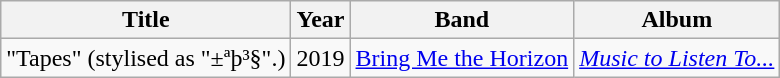<table class="wikitable">
<tr>
<th>Title</th>
<th>Year</th>
<th>Band</th>
<th>Album</th>
</tr>
<tr>
<td>"Tapes" (stylised as "±ªþ³§".)</td>
<td>2019</td>
<td><a href='#'>Bring Me the Horizon</a></td>
<td><em><a href='#'>Music to Listen To...</a></em></td>
</tr>
</table>
